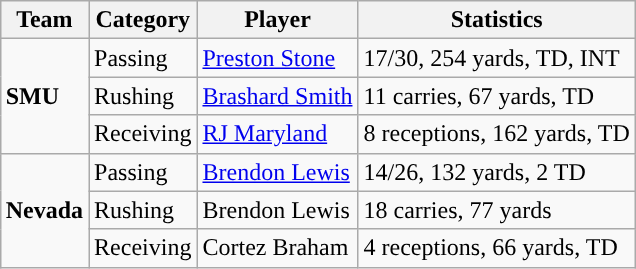<table class="wikitable" style="float: right;">
<tr>
<th>Team</th>
<th>Category</th>
<th>Player</th>
<th>Statistics</th>
</tr>
<tr>
<td rowspan=3><strong>SMU</strong></td>
<td>Passing</td>
<td><a href='#'>Preston Stone</a></td>
<td>17/30, 254 yards, TD, INT</td>
</tr>
<tr>
<td>Rushing</td>
<td><a href='#'>Brashard Smith</a></td>
<td>11 carries, 67 yards, TD</td>
</tr>
<tr>
<td>Receiving</td>
<td><a href='#'>RJ Maryland</a></td>
<td>8 receptions, 162 yards, TD</td>
</tr>
<tr>
<td rowspan=3><strong>Nevada</strong></td>
<td>Passing</td>
<td><a href='#'>Brendon Lewis</a></td>
<td>14/26, 132 yards, 2 TD</td>
</tr>
<tr>
<td>Rushing</td>
<td>Brendon Lewis</td>
<td>18 carries, 77 yards</td>
</tr>
<tr>
<td>Receiving</td>
<td>Cortez Braham</td>
<td>4 receptions, 66 yards, TD</td>
</tr>
</table>
